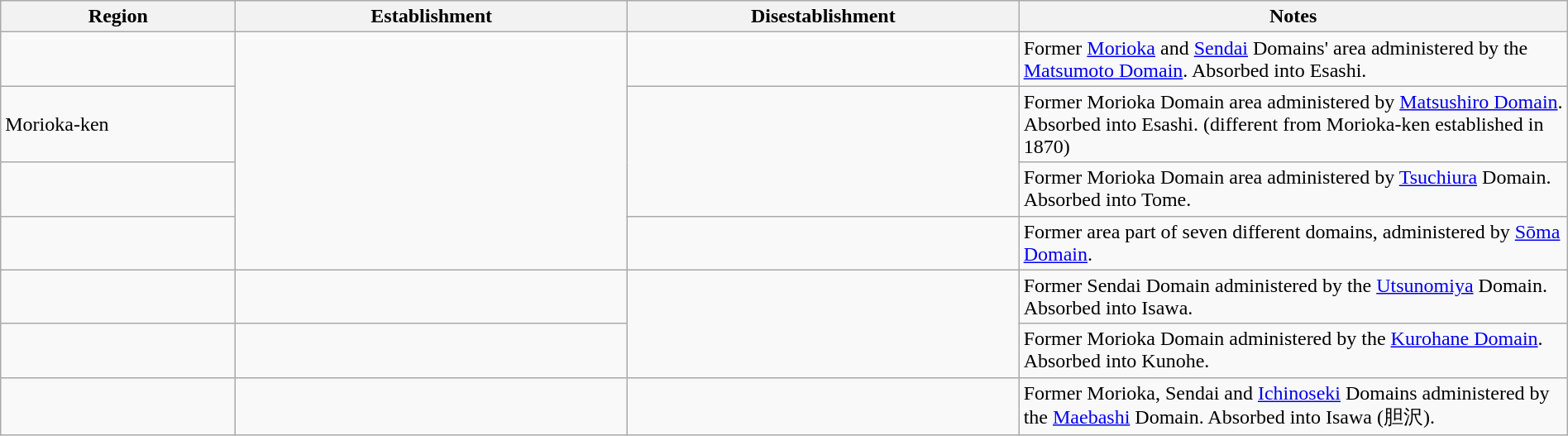<table class="wikitable" style="width:100%">
<tr>
<th style="width:15%">Region</th>
<th style="width:25%">Establishment</th>
<th style="width:25%">Disestablishment</th>
<th>Notes</th>
</tr>
<tr>
<td></td>
<td rowspan=4></td>
<td></td>
<td>Former <a href='#'>Morioka</a> and <a href='#'>Sendai</a> Domains' area administered by the <a href='#'>Matsumoto Domain</a>. Absorbed into Esashi.</td>
</tr>
<tr>
<td>Morioka-ken</td>
<td rowspan=2></td>
<td>Former Morioka Domain area administered by <a href='#'>Matsushiro Domain</a>. Absorbed into Esashi. (different from Morioka-ken established in 1870)</td>
</tr>
<tr>
<td></td>
<td>Former Morioka Domain area administered by <a href='#'>Tsuchiura</a> Domain. Absorbed into Tome.</td>
</tr>
<tr>
<td></td>
<td></td>
<td>Former area part of seven different domains, administered by <a href='#'>Sōma Domain</a>.</td>
</tr>
<tr>
<td></td>
<td></td>
<td rowspan=2></td>
<td>Former Sendai Domain administered by the <a href='#'>Utsunomiya</a> Domain. Absorbed into Isawa.</td>
</tr>
<tr>
<td></td>
<td></td>
<td>Former Morioka Domain administered by the <a href='#'>Kurohane Domain</a>. Absorbed into Kunohe.</td>
</tr>
<tr>
<td></td>
<td></td>
<td></td>
<td>Former Morioka, Sendai and <a href='#'>Ichinoseki</a> Domains administered by the <a href='#'>Maebashi</a> Domain. Absorbed into Isawa (胆沢).</td>
</tr>
</table>
